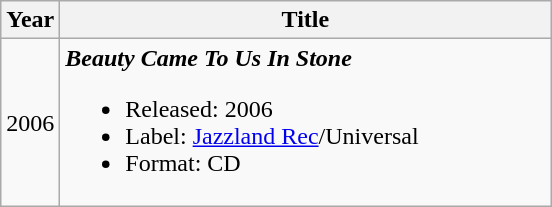<table class="wikitable">
<tr>
<th>Year</th>
<th style="width:225px;">Title</th>
</tr>
<tr>
<td>2006</td>
<td style="width:20em"><strong><em>Beauty Came To Us In Stone</em></strong><br><ul><li>Released: 2006</li><li>Label: <a href='#'>Jazzland Rec</a>/Universal </li><li>Format: CD</li></ul></td>
</tr>
</table>
